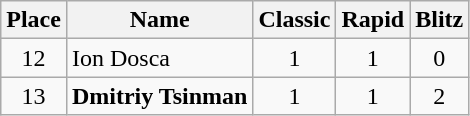<table class="wikitable">
<tr>
<th>Place</th>
<th>Name</th>
<th>Classic</th>
<th>Rapid</th>
<th>Blitz</th>
</tr>
<tr align="center">
<td>12</td>
<td align="left"> Ion Dosca</td>
<td>1</td>
<td>1</td>
<td>0</td>
</tr>
<tr align="center">
<td>13</td>
<td align="left"><strong> Dmitriy Tsinman</strong></td>
<td>1</td>
<td>1</td>
<td>2</td>
</tr>
</table>
